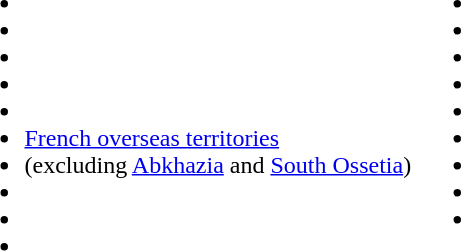<table>
<tr>
<td></td>
<td valign=top><br><ul><li></li><li></li><li></li><li></li><li> </li><li> <a href='#'>French overseas territories</a></li><li> (excluding <a href='#'>Abkhazia</a> and <a href='#'>South Ossetia</a>)</li><li></li><li></li><li></li></ul></td>
<td valign=top><br><ul><li></li><li></li><li></li><li></li><li></li><li></li><li></li><li></li><li></li></ul></td>
</tr>
</table>
